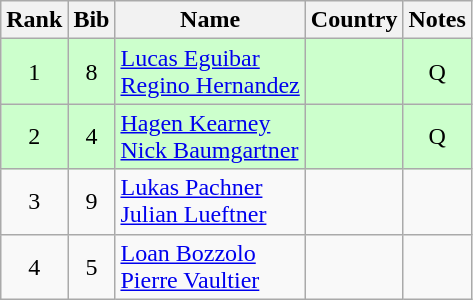<table class="wikitable" style="text-align:center;">
<tr>
<th>Rank</th>
<th>Bib</th>
<th>Name</th>
<th>Country</th>
<th>Notes</th>
</tr>
<tr bgcolor="#ccffcc">
<td>1</td>
<td>8</td>
<td align=left><a href='#'>Lucas Eguibar</a><br><a href='#'>Regino Hernandez</a></td>
<td align=left></td>
<td>Q</td>
</tr>
<tr bgcolor="#ccffcc">
<td>2</td>
<td>4</td>
<td align=left><a href='#'>Hagen Kearney</a><br><a href='#'>Nick Baumgartner</a></td>
<td align=left></td>
<td>Q</td>
</tr>
<tr>
<td>3</td>
<td>9</td>
<td align=left><a href='#'>Lukas Pachner</a><br><a href='#'>Julian Lueftner</a></td>
<td align=left></td>
<td></td>
</tr>
<tr>
<td>4</td>
<td>5</td>
<td align=left><a href='#'>Loan Bozzolo</a><br><a href='#'>Pierre Vaultier</a></td>
<td align=left></td>
<td></td>
</tr>
</table>
